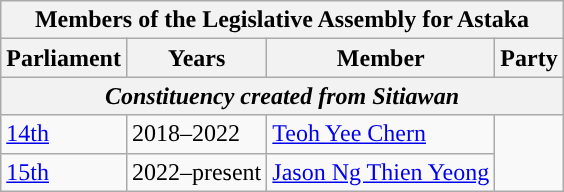<table class="wikitable">
<tr>
<th colspan="4">Members of the Legislative Assembly for Astaka</th>
</tr>
<tr>
<th>Parliament</th>
<th>Years</th>
<th>Member</th>
<th>Party</th>
</tr>
<tr>
<th colspan="4" align="center"><em>Constituency created from Sitiawan</em></th>
</tr>
<tr>
<td><a href='#'>14th</a></td>
<td>2018–2022</td>
<td><a href='#'>Teoh Yee Chern</a></td>
<td rowspan="2"></td>
</tr>
<tr>
<td><a href='#'>15th</a></td>
<td>2022–present</td>
<td><a href='#'>Jason Ng Thien Yeong</a></td>
</tr>
</table>
